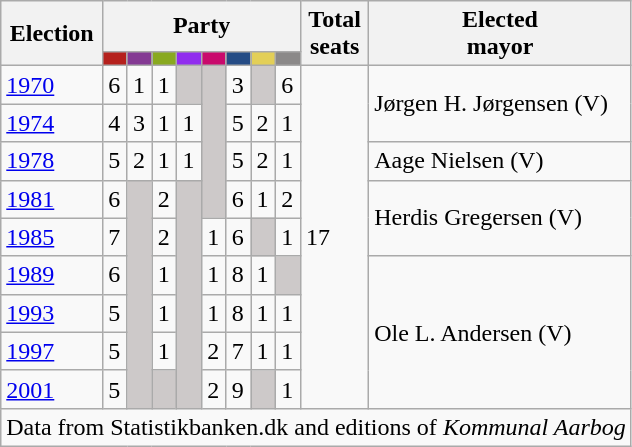<table class="wikitable">
<tr>
<th rowspan=2>Election</th>
<th colspan=8>Party</th>
<th rowspan=2>Total<br>seats</th>
<th rowspan=2>Elected<br>mayor</th>
</tr>
<tr>
<td style="background:#B5211D;"><strong><a href='#'></a></strong></td>
<td style="background:#843A93;"><strong><a href='#'></a></strong></td>
<td style="background:#89A920;"><strong><a href='#'></a></strong></td>
<td style="background:#912CEE;"><strong><a href='#'></a></strong></td>
<td style="background:#C9096C;"><strong><a href='#'></a></strong></td>
<td style="background:#254C85;"><strong><a href='#'></a></strong></td>
<td style="background:#E3CF57;"><strong><a href='#'></a></strong></td>
<td style="background:#8B8989;"><strong></strong></td>
</tr>
<tr>
<td><a href='#'>1970</a></td>
<td>6</td>
<td>1</td>
<td>1</td>
<td style="background:#CDC9C9;"></td>
<td style="background:#CDC9C9;" rowspan=4></td>
<td>3</td>
<td style="background:#CDC9C9;"></td>
<td>6</td>
<td rowspan=9>17</td>
<td rowspan=2>Jørgen H. Jørgensen (V)</td>
</tr>
<tr>
<td><a href='#'>1974</a></td>
<td>4</td>
<td>3</td>
<td>1</td>
<td>1</td>
<td>5</td>
<td>2</td>
<td>1</td>
</tr>
<tr>
<td><a href='#'>1978</a></td>
<td>5</td>
<td>2</td>
<td>1</td>
<td>1</td>
<td>5</td>
<td>2</td>
<td>1</td>
<td>Aage Nielsen (V)</td>
</tr>
<tr>
<td><a href='#'>1981</a></td>
<td>6</td>
<td style="background:#CDC9C9;" rowspan=6></td>
<td>2</td>
<td style="background:#CDC9C9;" rowspan=6></td>
<td>6</td>
<td>1</td>
<td>2</td>
<td rowspan=2>Herdis Gregersen (V)</td>
</tr>
<tr>
<td><a href='#'>1985</a></td>
<td>7</td>
<td>2</td>
<td>1</td>
<td>6</td>
<td style="background:#CDC9C9;"></td>
<td>1</td>
</tr>
<tr>
<td><a href='#'>1989</a></td>
<td>6</td>
<td>1</td>
<td>1</td>
<td>8</td>
<td>1</td>
<td style="background:#CDC9C9;"></td>
<td rowspan=4>Ole L. Andersen (V)</td>
</tr>
<tr>
<td><a href='#'>1993</a></td>
<td>5</td>
<td>1</td>
<td>1</td>
<td>8</td>
<td>1</td>
<td>1</td>
</tr>
<tr>
<td><a href='#'>1997</a></td>
<td>5</td>
<td>1</td>
<td>2</td>
<td>7</td>
<td>1</td>
<td>1</td>
</tr>
<tr>
<td><a href='#'>2001</a></td>
<td>5</td>
<td style="background:#CDC9C9;"></td>
<td>2</td>
<td>9</td>
<td style="background:#CDC9C9;"></td>
<td>1</td>
</tr>
<tr>
<td colspan=14>Data from Statistikbanken.dk and editions of <em>Kommunal Aarbog</em></td>
</tr>
</table>
